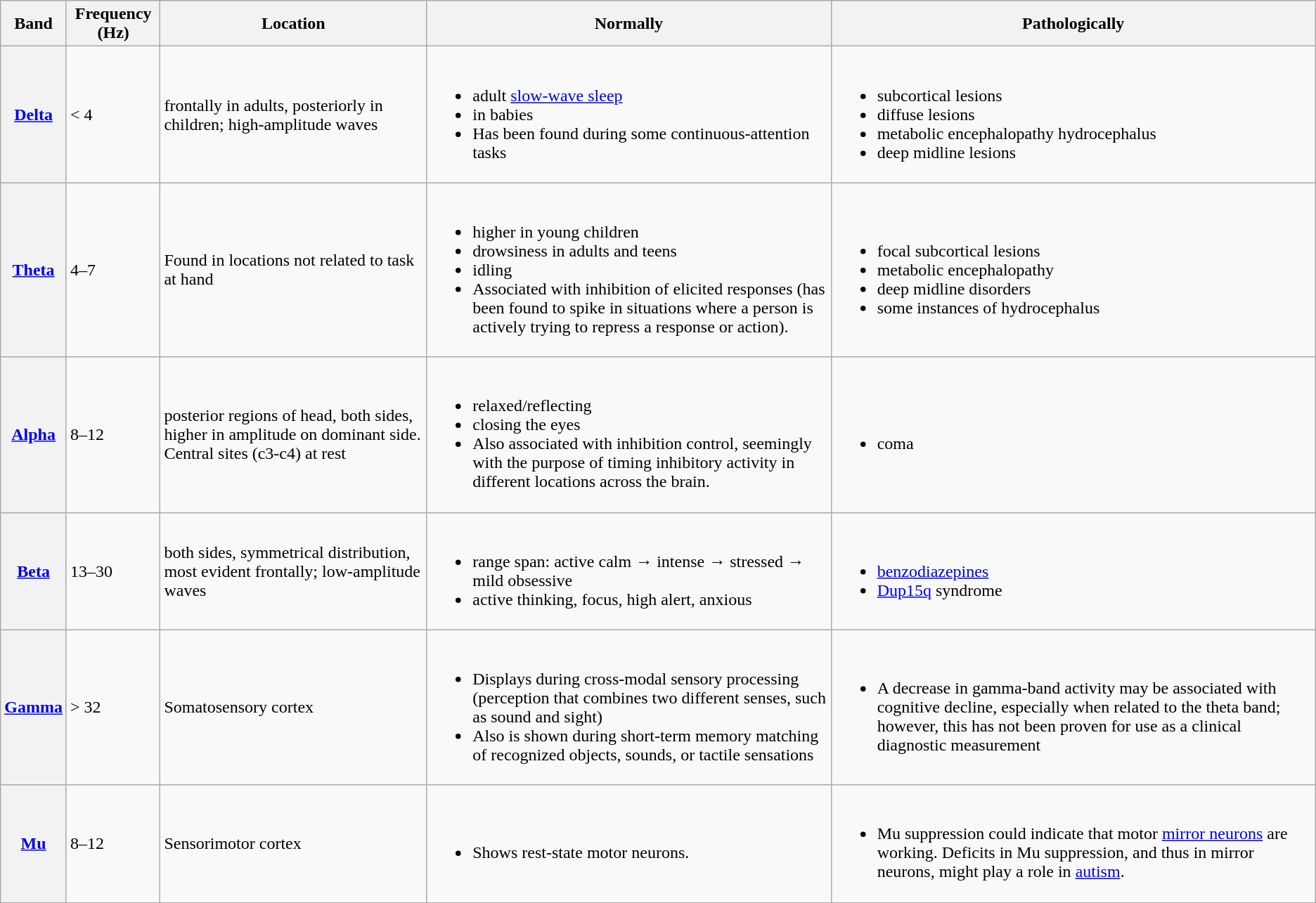<table class="wikitable">
<tr>
<th>Band</th>
<th>Frequency (Hz)</th>
<th>Location</th>
<th>Normally</th>
<th>Pathologically</th>
</tr>
<tr>
<th><a href='#'>Delta</a></th>
<td>< 4</td>
<td>frontally in adults, posteriorly in children; high-amplitude waves</td>
<td><br><ul><li>adult <a href='#'>slow-wave sleep</a></li><li>in babies</li><li>Has been found during some continuous-attention tasks</li></ul></td>
<td><br><ul><li>subcortical lesions</li><li>diffuse lesions</li><li>metabolic encephalopathy hydrocephalus</li><li>deep midline lesions</li></ul></td>
</tr>
<tr>
<th><a href='#'>Theta</a></th>
<td>4–7</td>
<td>Found in locations not related to task at hand</td>
<td><br><ul><li>higher in young children</li><li>drowsiness in adults and teens</li><li>idling</li><li>Associated with inhibition of elicited responses (has been found to spike in situations where a person is actively trying to repress a response or action).</li></ul></td>
<td><br><ul><li>focal subcortical lesions</li><li>metabolic encephalopathy</li><li>deep midline disorders</li><li>some instances of hydrocephalus</li></ul></td>
</tr>
<tr>
<th><a href='#'>Alpha</a></th>
<td>8–12</td>
<td>posterior regions of head, both sides, higher in amplitude on dominant side. Central sites (c3-c4) at rest</td>
<td><br><ul><li>relaxed/reflecting</li><li>closing the eyes</li><li>Also associated with inhibition control, seemingly with the purpose of timing inhibitory activity in different locations across the brain.</li></ul></td>
<td><br><ul><li>coma</li></ul></td>
</tr>
<tr>
<th><a href='#'>Beta</a></th>
<td>13–30</td>
<td>both sides, symmetrical distribution, most evident frontally; low-amplitude waves</td>
<td><br><ul><li>range span: active calm → intense → stressed → mild obsessive</li><li>active thinking, focus, high alert, anxious</li></ul></td>
<td><br><ul><li><a href='#'>benzodiazepines</a></li><li><a href='#'>Dup15q</a> syndrome</li></ul></td>
</tr>
<tr>
<th><a href='#'>Gamma</a></th>
<td>> 32</td>
<td>Somatosensory cortex</td>
<td><br><ul><li>Displays during cross-modal sensory processing (perception that combines two different senses, such as sound and sight)</li><li>Also is shown during short-term memory matching of recognized objects, sounds, or tactile sensations</li></ul></td>
<td><br><ul><li>A decrease in gamma-band activity may be associated with cognitive decline, especially when related to the theta band; however, this has not been proven for use as a clinical diagnostic measurement</li></ul></td>
</tr>
<tr>
<th><a href='#'>Mu</a></th>
<td>8–12</td>
<td>Sensorimotor cortex</td>
<td><br><ul><li>Shows rest-state motor neurons.</li></ul></td>
<td><br><ul><li>Mu suppression could indicate that motor <a href='#'>mirror neurons</a> are working. Deficits in Mu suppression, and thus in mirror neurons, might play a role in <a href='#'>autism</a>.</li></ul></td>
</tr>
</table>
